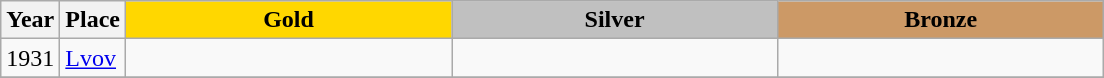<table class="wikitable">
<tr>
<th>Year</th>
<th>Place</th>
<th style="background:gold"    width="210">Gold</th>
<th style="background:silver"  width="210">Silver</th>
<th style="background:#cc9966" width="210">Bronze</th>
</tr>
<tr>
<td>1931</td>
<td> <a href='#'>Lvov</a></td>
<td></td>
<td></td>
<td></td>
</tr>
<tr>
</tr>
</table>
